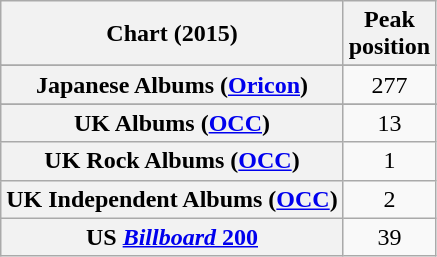<table class="wikitable sortable plainrowheaders" style="text-align:center">
<tr>
<th scope="col">Chart (2015)</th>
<th scope="col">Peak<br>position</th>
</tr>
<tr>
</tr>
<tr>
</tr>
<tr>
</tr>
<tr>
</tr>
<tr>
</tr>
<tr>
</tr>
<tr>
</tr>
<tr>
</tr>
<tr>
</tr>
<tr>
<th scope="row">Japanese Albums (<a href='#'>Oricon</a>)</th>
<td>277</td>
</tr>
<tr>
</tr>
<tr>
</tr>
<tr>
</tr>
<tr>
</tr>
<tr>
</tr>
<tr>
<th scope="row">UK Albums (<a href='#'>OCC</a>)</th>
<td>13</td>
</tr>
<tr>
<th scope="row">UK Rock Albums (<a href='#'>OCC</a>)</th>
<td>1</td>
</tr>
<tr>
<th scope="row">UK Independent Albums (<a href='#'>OCC</a>)</th>
<td>2</td>
</tr>
<tr>
<th scope="row">US <a href='#'><em>Billboard</em> 200</a></th>
<td>39</td>
</tr>
</table>
